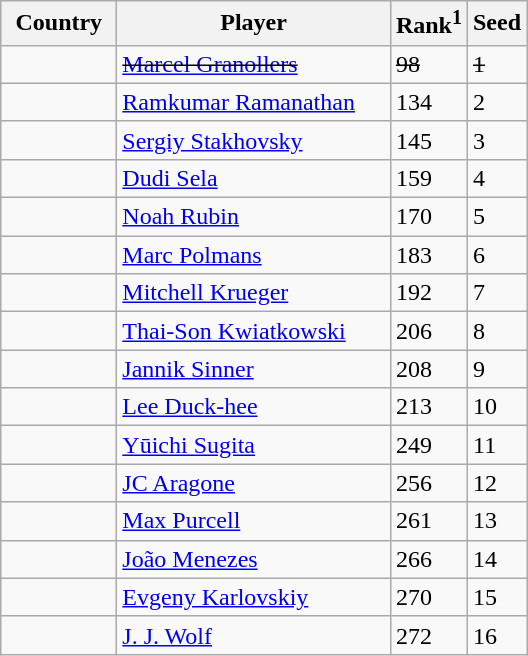<table class="sortable wikitable">
<tr>
<th width="70">Country</th>
<th width="175">Player</th>
<th>Rank<sup>1</sup></th>
<th>Seed</th>
</tr>
<tr>
<td><s></s></td>
<td><s><a href='#'>Marcel Granollers</a></s></td>
<td><s>98</s></td>
<td><s>1</s></td>
</tr>
<tr>
<td></td>
<td><a href='#'>Ramkumar Ramanathan</a></td>
<td>134</td>
<td>2</td>
</tr>
<tr>
<td></td>
<td><a href='#'>Sergiy Stakhovsky</a></td>
<td>145</td>
<td>3</td>
</tr>
<tr>
<td></td>
<td><a href='#'>Dudi Sela</a></td>
<td>159</td>
<td>4</td>
</tr>
<tr>
<td></td>
<td><a href='#'>Noah Rubin</a></td>
<td>170</td>
<td>5</td>
</tr>
<tr>
<td></td>
<td><a href='#'>Marc Polmans</a></td>
<td>183</td>
<td>6</td>
</tr>
<tr>
<td></td>
<td><a href='#'>Mitchell Krueger</a></td>
<td>192</td>
<td>7</td>
</tr>
<tr>
<td></td>
<td><a href='#'>Thai-Son Kwiatkowski</a></td>
<td>206</td>
<td>8</td>
</tr>
<tr>
<td></td>
<td><a href='#'>Jannik Sinner</a></td>
<td>208</td>
<td>9</td>
</tr>
<tr>
<td></td>
<td><a href='#'>Lee Duck-hee</a></td>
<td>213</td>
<td>10</td>
</tr>
<tr>
<td></td>
<td><a href='#'>Yūichi Sugita</a></td>
<td>249</td>
<td>11</td>
</tr>
<tr>
<td></td>
<td><a href='#'>JC Aragone</a></td>
<td>256</td>
<td>12</td>
</tr>
<tr>
<td></td>
<td><a href='#'>Max Purcell</a></td>
<td>261</td>
<td>13</td>
</tr>
<tr>
<td></td>
<td><a href='#'>João Menezes</a></td>
<td>266</td>
<td>14</td>
</tr>
<tr>
<td></td>
<td><a href='#'>Evgeny Karlovskiy</a></td>
<td>270</td>
<td>15</td>
</tr>
<tr>
<td></td>
<td><a href='#'>J. J. Wolf</a></td>
<td>272</td>
<td>16</td>
</tr>
</table>
